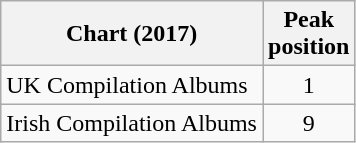<table class="wikitable plainrowheaders">
<tr>
<th>Chart (2017)</th>
<th>Peak<br>position</th>
</tr>
<tr>
<td>UK Compilation Albums</td>
<td style="text-align:center;">1</td>
</tr>
<tr>
<td>Irish Compilation Albums</td>
<td style="text-align:center;">9</td>
</tr>
</table>
